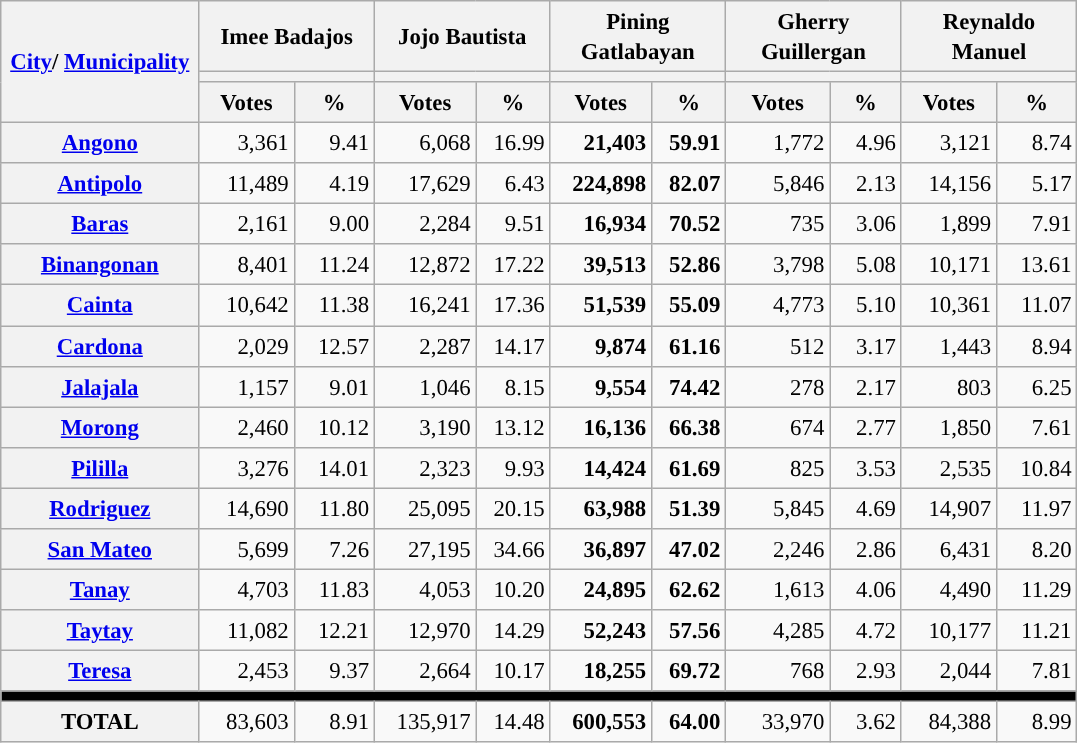<table class="wikitable collapsible collapsed" style="text-align:right; font-size:95%; line-height:20px;">
<tr>
<th width="125" rowspan="3"><a href='#'>City</a>/ <a href='#'>Municipality</a></th>
<th width="110" colspan="2">Imee Badajos</th>
<th width="110" colspan="2">Jojo Bautista</th>
<th width="110" colspan="2">Pining Gatlabayan</th>
<th width="110" colspan="2">Gherry Guillergan</th>
<th width="110" colspan="2">Reynaldo Manuel</th>
</tr>
<tr>
<th colspan="2" style="background:"></th>
<th colspan="2" style="background:"></th>
<th colspan="2" style="background:"></th>
<th colspan="2" style="background:"></th>
<th colspan="2" style="background:"></th>
</tr>
<tr>
<th>Votes</th>
<th>%</th>
<th>Votes</th>
<th>%</th>
<th>Votes</th>
<th>%</th>
<th>Votes</th>
<th>%</th>
<th>Votes</th>
<th>%</th>
</tr>
<tr>
<th scope="row"><a href='#'>Angono</a></th>
<td>3,361</td>
<td>9.41</td>
<td>6,068</td>
<td>16.99</td>
<td style="background:"><strong>21,403</strong></td>
<td style="background:"><strong>59.91</strong></td>
<td>1,772</td>
<td>4.96</td>
<td>3,121</td>
<td>8.74</td>
</tr>
<tr>
<th scope="row"><a href='#'>Antipolo</a></th>
<td>11,489</td>
<td>4.19</td>
<td>17,629</td>
<td>6.43</td>
<td style="background:"><strong>224,898</strong></td>
<td style="background:"><strong>82.07</strong></td>
<td>5,846</td>
<td>2.13</td>
<td>14,156</td>
<td>5.17</td>
</tr>
<tr>
<th scope="row"><a href='#'>Baras</a></th>
<td>2,161</td>
<td>9.00</td>
<td>2,284</td>
<td>9.51</td>
<td style="background:"><strong>16,934</strong></td>
<td style="background:"><strong>70.52</strong></td>
<td>735</td>
<td>3.06</td>
<td>1,899</td>
<td>7.91</td>
</tr>
<tr>
<th scope="row"><a href='#'>Binangonan</a></th>
<td>8,401</td>
<td>11.24</td>
<td>12,872</td>
<td>17.22</td>
<td style="background:"><strong>39,513</strong></td>
<td style="background:"><strong>52.86</strong></td>
<td>3,798</td>
<td>5.08</td>
<td>10,171</td>
<td>13.61</td>
</tr>
<tr>
<th scope="row"><a href='#'>Cainta</a></th>
<td>10,642</td>
<td>11.38</td>
<td>16,241</td>
<td>17.36</td>
<td style="background:"><strong>51,539</strong></td>
<td style="background:"><strong>55.09</strong></td>
<td>4,773</td>
<td>5.10</td>
<td>10,361</td>
<td>11.07</td>
</tr>
<tr>
<th scope="row"><a href='#'>Cardona</a></th>
<td>2,029</td>
<td>12.57</td>
<td>2,287</td>
<td>14.17</td>
<td style="background:"><strong>9,874</strong></td>
<td style="background:"><strong>61.16</strong></td>
<td>512</td>
<td>3.17</td>
<td>1,443</td>
<td>8.94</td>
</tr>
<tr>
<th scope="row"><a href='#'>Jalajala</a></th>
<td>1,157</td>
<td>9.01</td>
<td>1,046</td>
<td>8.15</td>
<td style="background:"><strong>9,554</strong></td>
<td style="background:"><strong>74.42</strong></td>
<td>278</td>
<td>2.17</td>
<td>803</td>
<td>6.25</td>
</tr>
<tr>
<th scope="row"><a href='#'>Morong</a></th>
<td>2,460</td>
<td>10.12</td>
<td>3,190</td>
<td>13.12</td>
<td style="background:"><strong>16,136</strong></td>
<td style="background:"><strong>66.38</strong></td>
<td>674</td>
<td>2.77</td>
<td>1,850</td>
<td>7.61</td>
</tr>
<tr>
<th scope="row"><a href='#'>Pililla</a></th>
<td>3,276</td>
<td>14.01</td>
<td>2,323</td>
<td>9.93</td>
<td style="background:"><strong>14,424</strong></td>
<td style="background:"><strong>61.69</strong></td>
<td>825</td>
<td>3.53</td>
<td>2,535</td>
<td>10.84</td>
</tr>
<tr>
<th scope="row"><a href='#'>Rodriguez</a></th>
<td>14,690</td>
<td>11.80</td>
<td>25,095</td>
<td>20.15</td>
<td style="background:"><strong>63,988</strong></td>
<td style="background:"><strong>51.39</strong></td>
<td>5,845</td>
<td>4.69</td>
<td>14,907</td>
<td>11.97</td>
</tr>
<tr>
<th scope="row"><a href='#'>San Mateo</a></th>
<td>5,699</td>
<td>7.26</td>
<td>27,195</td>
<td>34.66</td>
<td style="background:"><strong>36,897</strong></td>
<td style="background:"><strong>47.02</strong></td>
<td>2,246</td>
<td>2.86</td>
<td>6,431</td>
<td>8.20</td>
</tr>
<tr>
<th scope="row"><a href='#'>Tanay</a></th>
<td>4,703</td>
<td>11.83</td>
<td>4,053</td>
<td>10.20</td>
<td style="background:"><strong>24,895</strong></td>
<td style="background:"><strong>62.62</strong></td>
<td>1,613</td>
<td>4.06</td>
<td>4,490</td>
<td>11.29</td>
</tr>
<tr>
<th scope="row"><a href='#'>Taytay</a></th>
<td>11,082</td>
<td>12.21</td>
<td>12,970</td>
<td>14.29</td>
<td style="background:"><strong>52,243</strong></td>
<td style="background:"><strong>57.56</strong></td>
<td>4,285</td>
<td>4.72</td>
<td>10,177</td>
<td>11.21</td>
</tr>
<tr>
<th scope="row"><a href='#'>Teresa</a></th>
<td>2,453</td>
<td>9.37</td>
<td>2,664</td>
<td>10.17</td>
<td style="background:"><strong>18,255</strong></td>
<td style="background:"><strong>69.72</strong></td>
<td>768</td>
<td>2.93</td>
<td>2,044</td>
<td>7.81</td>
</tr>
<tr>
<td colspan=11 bgcolor=black></td>
</tr>
<tr>
<th scope="row">TOTAL</th>
<td>83,603</td>
<td>8.91</td>
<td>135,917</td>
<td>14.48</td>
<td style="background:"><strong>600,553</strong></td>
<td style="background:"><strong>64.00</strong></td>
<td>33,970</td>
<td>3.62</td>
<td>84,388</td>
<td>8.99</td>
</tr>
</table>
